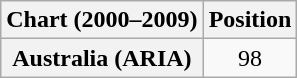<table class="wikitable plainrowheaders" style="text-align:center">
<tr>
<th>Chart (2000–2009)</th>
<th>Position</th>
</tr>
<tr>
<th scope="row">Australia (ARIA)</th>
<td>98</td>
</tr>
</table>
